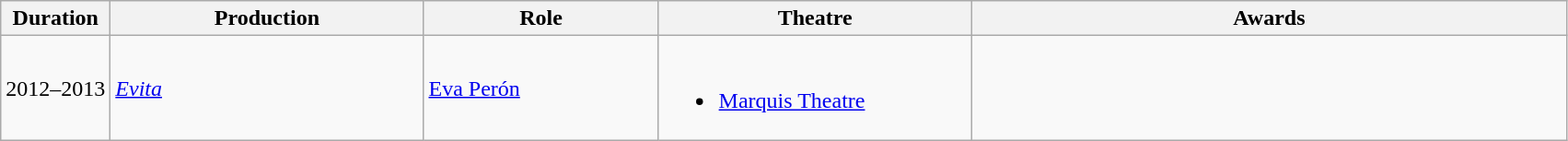<table class=wikitable>
<tr>
<th width="7%">Duration</th>
<th width="20%">Production</th>
<th width="15%">Role</th>
<th width="20%">Theatre</th>
<th width="38%">Awards</th>
</tr>
<tr>
<td align="center">2012–2013</td>
<td><em><a href='#'>Evita</a></em></td>
<td><a href='#'>Eva Perón</a></td>
<td><br><ul><li><a href='#'>Marquis Theatre</a></li></ul></td>
<td></td>
</tr>
</table>
